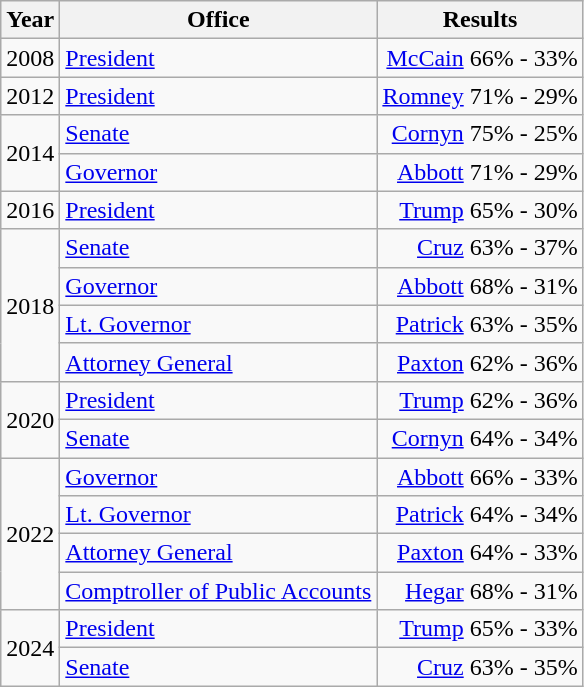<table class=wikitable>
<tr>
<th>Year</th>
<th>Office</th>
<th>Results</th>
</tr>
<tr>
<td>2008</td>
<td><a href='#'>President</a></td>
<td align="right" ><a href='#'>McCain</a> 66% - 33%</td>
</tr>
<tr>
<td>2012</td>
<td><a href='#'>President</a></td>
<td align="right" ><a href='#'>Romney</a> 71% - 29%</td>
</tr>
<tr>
<td rowspan=2>2014</td>
<td><a href='#'>Senate</a></td>
<td align="right" ><a href='#'>Cornyn</a> 75% - 25%</td>
</tr>
<tr>
<td><a href='#'>Governor</a></td>
<td align="right" ><a href='#'>Abbott</a> 71% - 29%</td>
</tr>
<tr>
<td>2016</td>
<td><a href='#'>President</a></td>
<td align="right" ><a href='#'>Trump</a> 65% - 30%</td>
</tr>
<tr>
<td rowspan=4>2018</td>
<td><a href='#'>Senate</a></td>
<td align="right" ><a href='#'>Cruz</a> 63% - 37%</td>
</tr>
<tr>
<td><a href='#'>Governor</a></td>
<td align="right" ><a href='#'>Abbott</a> 68% - 31%</td>
</tr>
<tr>
<td><a href='#'>Lt. Governor</a></td>
<td align="right" ><a href='#'>Patrick</a> 63% - 35%</td>
</tr>
<tr>
<td><a href='#'>Attorney General</a></td>
<td align="right" ><a href='#'>Paxton</a> 62% - 36%</td>
</tr>
<tr>
<td rowspan=2>2020</td>
<td><a href='#'>President</a></td>
<td align="right" ><a href='#'>Trump</a> 62% - 36%</td>
</tr>
<tr>
<td><a href='#'>Senate</a></td>
<td align="right" ><a href='#'>Cornyn</a> 64% - 34%</td>
</tr>
<tr>
<td rowspan=4>2022</td>
<td><a href='#'>Governor</a></td>
<td align="right" ><a href='#'>Abbott</a> 66% - 33%</td>
</tr>
<tr>
<td><a href='#'>Lt. Governor</a></td>
<td align="right" ><a href='#'>Patrick</a> 64% - 34%</td>
</tr>
<tr>
<td><a href='#'>Attorney General</a></td>
<td align="right" ><a href='#'>Paxton</a> 64% - 33%</td>
</tr>
<tr>
<td><a href='#'>Comptroller of Public Accounts</a></td>
<td align="right" ><a href='#'>Hegar</a> 68% - 31%</td>
</tr>
<tr>
<td rowspan=2>2024</td>
<td><a href='#'>President</a></td>
<td align="right" ><a href='#'>Trump</a> 65% - 33%</td>
</tr>
<tr>
<td><a href='#'>Senate</a></td>
<td align="right" ><a href='#'>Cruz</a> 63% - 35%</td>
</tr>
</table>
